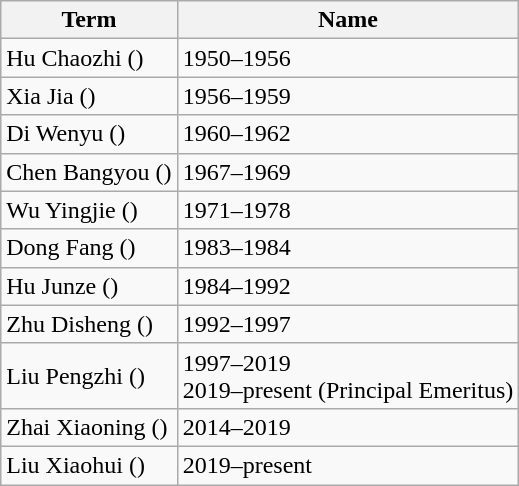<table class="wikitable">
<tr>
<th>Term</th>
<th>Name</th>
</tr>
<tr>
<td>Hu Chaozhi ()</td>
<td>1950–1956</td>
</tr>
<tr>
<td>Xia Jia ()</td>
<td>1956–1959</td>
</tr>
<tr>
<td>Di Wenyu ()</td>
<td>1960–1962</td>
</tr>
<tr>
<td>Chen Bangyou ()</td>
<td>1967–1969</td>
</tr>
<tr>
<td>Wu Yingjie ()</td>
<td>1971–1978</td>
</tr>
<tr>
<td>Dong Fang ()</td>
<td>1983–1984</td>
</tr>
<tr>
<td>Hu Junze ()</td>
<td>1984–1992</td>
</tr>
<tr>
<td>Zhu Disheng ()</td>
<td>1992–1997</td>
</tr>
<tr>
<td>Liu Pengzhi ()</td>
<td>1997–2019<br>2019–present (Principal Emeritus)</td>
</tr>
<tr>
<td>Zhai Xiaoning ()</td>
<td>2014–2019</td>
</tr>
<tr>
<td>Liu Xiaohui ()</td>
<td>2019–present</td>
</tr>
</table>
